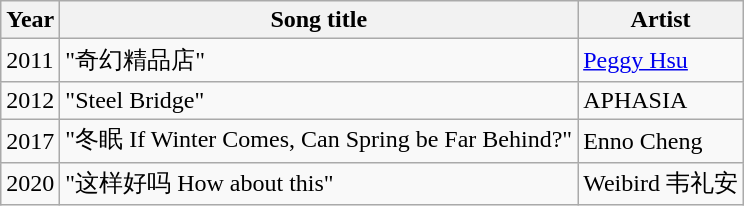<table class="wikitable sortable">
<tr>
<th>Year</th>
<th>Song title</th>
<th>Artist</th>
</tr>
<tr>
<td>2011</td>
<td>"奇幻精品店"</td>
<td><a href='#'>Peggy Hsu</a></td>
</tr>
<tr>
<td>2012</td>
<td>"Steel Bridge"</td>
<td>APHASIA</td>
</tr>
<tr>
<td>2017</td>
<td>"冬眠 If Winter Comes, Can Spring be Far Behind?"</td>
<td>Enno Cheng</td>
</tr>
<tr>
<td>2020</td>
<td>"这样好吗 How about this"</td>
<td>Weibird 韦礼安</td>
</tr>
</table>
